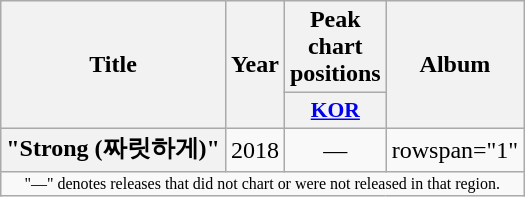<table class="wikitable plainrowheaders" style="text-align:center">
<tr>
<th scope="col" rowspan="2">Title</th>
<th scope="col" rowspan="2">Year</th>
<th scope="col" colspan="1">Peak chart <br>positions</th>
<th scope="col" rowspan="2">Album</th>
</tr>
<tr>
<th scope="col" style="width:3em;font-size:90%;"><a href='#'>KOR</a><br></th>
</tr>
<tr>
<th scope="row">"Strong (짜릿하게)"</th>
<td rowspan="1">2018</td>
<td>—</td>
<td>rowspan="1" </td>
</tr>
<tr>
<td colspan="4" style="font-size:8pt">"—" denotes releases that did not chart or were not released in that region.</td>
</tr>
</table>
